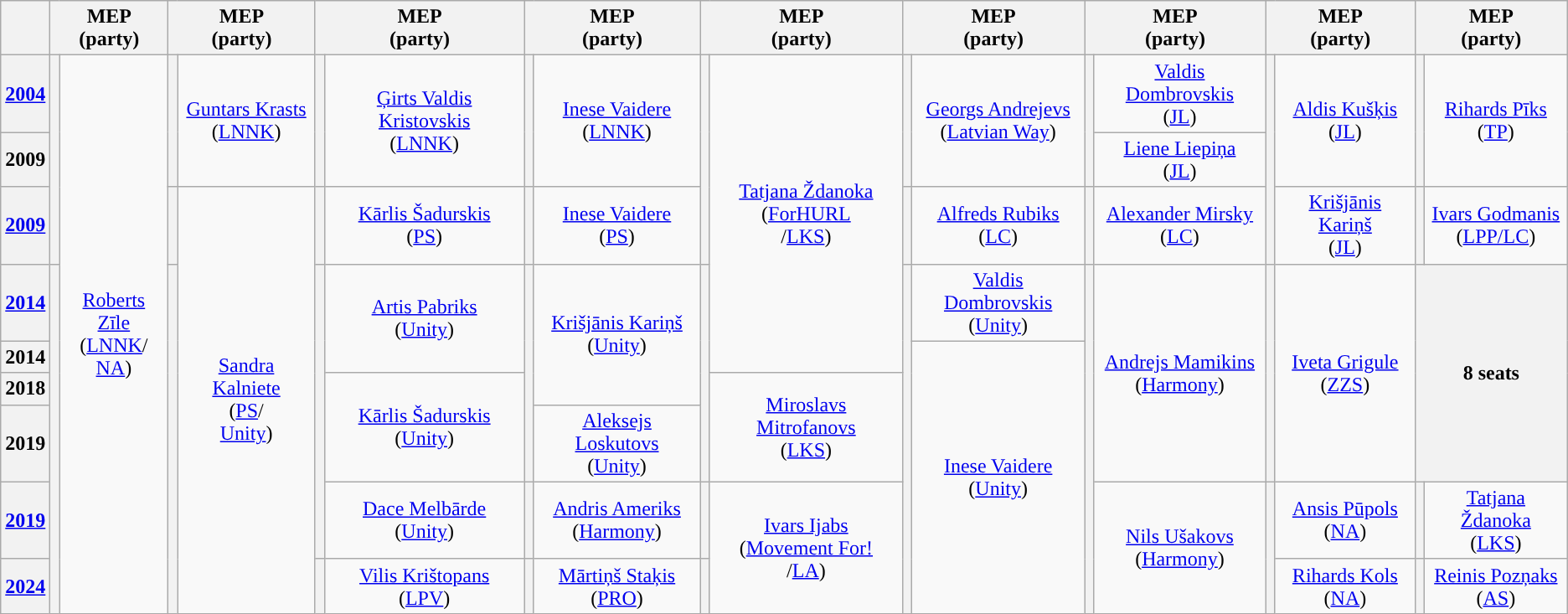<table class="wikitable" style="text-align:center">
<tr>
<th></th>
<th colspan=2>MEP<br>(party)</th>
<th colspan=2>MEP<br>(party)</th>
<th colspan=2>MEP<br>(party)</th>
<th colspan=2>MEP<br>(party)</th>
<th colspan=2>MEP<br>(party)</th>
<th colspan=2>MEP<br>(party)</th>
<th colspan=2>MEP<br>(party)</th>
<th colspan=2>MEP<br>(party)</th>
<th colspan=2>MEP<br>(party)</th>
</tr>
<tr>
<th><a href='#'>2004</a></th>
<th rowspan=3 style="background-color: "></th>
<td rowspan=9><a href='#'>Roberts Zīle</a><br>(<a href='#'>LNNK</a>/<br><a href='#'>NA</a>)</td>
<th rowspan=2 style="background-color: "></th>
<td rowspan=2><a href='#'>Guntars Krasts</a><br>(<a href='#'>LNNK</a>)</td>
<th rowspan=2 style="background-color: "></th>
<td rowspan=2><a href='#'>Ģirts Valdis Kristovskis</a><br>(<a href='#'>LNNK</a>)</td>
<th rowspan=2 style="background-color: "></th>
<td rowspan=2><a href='#'>Inese Vaidere</a><br>(<a href='#'>LNNK</a>)</td>
<th rowspan=3 style="background-color: "></th>
<td rowspan=5><a href='#'>Tatjana Ždanoka</a><br>(<a href='#'>ForHURL</a><br>/<a href='#'>LKS</a>)</td>
<th rowspan=2 style="background-color: "></th>
<td rowspan=2><a href='#'>Georgs Andrejevs</a><br>(<a href='#'>Latvian Way</a>)</td>
<th rowspan=2 style="background-color: "></th>
<td rowspan=1><a href='#'>Valdis Dombrovskis</a><br>(<a href='#'>JL</a>)</td>
<th rowspan=3 style="background-color: "></th>
<td rowspan=2><a href='#'>Aldis Kušķis</a><br>(<a href='#'>JL</a>)</td>
<th rowspan=2 style="background-color: "></th>
<td rowspan=2><a href='#'>Rihards Pīks</a><br>(<a href='#'>TP</a>)</td>
</tr>
<tr>
<th>2009</th>
<td rowspan=1><a href='#'>Liene Liepiņa</a><br>(<a href='#'>JL</a>)</td>
</tr>
<tr>
<th><a href='#'>2009</a></th>
<th rowspan=1 style="background-color: "></th>
<td rowspan=7><a href='#'>Sandra Kalniete</a><br>(<a href='#'>PS</a>/<br><a href='#'>Unity</a>)</td>
<th rowspan=1 style="background-color: "></th>
<td rowspan=1><a href='#'>Kārlis Šadurskis</a><br>(<a href='#'>PS</a>)</td>
<th rowspan=1 style="background-color: "></th>
<td rowspan=1><a href='#'>Inese Vaidere</a><br>(<a href='#'>PS</a>)</td>
<th rowspan=1 style="background-color: "></th>
<td rowspan=1><a href='#'>Alfreds Rubiks</a><br>(<a href='#'>LC</a>)</td>
<th rowspan=1 style="background-color: "></th>
<td rowspan=1><a href='#'>Alexander Mirsky</a><br>(<a href='#'>LC</a>)</td>
<td rowspan=1><a href='#'>Krišjānis Kariņš</a><br>(<a href='#'>JL</a>)</td>
<th rowspan=1 style="background-color: "></th>
<td rowspan=1><a href='#'>Ivars Godmanis</a><br>(<a href='#'>LPP/LC</a>)</td>
</tr>
<tr>
<th><a href='#'>2014</a></th>
<th rowspan=7 style="background-color: "></th>
<th rowspan=6 style="background-color: "></th>
<th rowspan=5 style="background-color: "></th>
<td rowspan=2><a href='#'>Artis Pabriks</a><br>(<a href='#'>Unity</a>)</td>
<th rowspan=4 style="background-color: "></th>
<td rowspan=3><a href='#'>Krišjānis Kariņš</a><br>(<a href='#'>Unity</a>)</td>
<th rowspan=4 style="background-color: "></th>
<th rowspan=6 style="background-color: "></th>
<td rowspan=1><a href='#'>Valdis Dombrovskis</a><br>(<a href='#'>Unity</a>)</td>
<th rowspan=6 style="background-color: "></th>
<td rowspan=4><a href='#'>Andrejs Mamikins</a><br>(<a href='#'>Harmony</a>)</td>
<th rowspan=4 style="background-color: "></th>
<td rowspan=4><a href='#'>Iveta Grigule</a><br>(<a href='#'>ZZS</a>)</td>
<th colspan=2; rowspan=4>8 seats</th>
</tr>
<tr>
<th>2014</th>
<td rowspan=5><a href='#'>Inese Vaidere</a><br>(<a href='#'>Unity</a>)</td>
</tr>
<tr>
<th>2018</th>
<td rowspan=2><a href='#'>Kārlis Šadurskis</a><br>(<a href='#'>Unity</a>)</td>
<td rowspan=2><a href='#'>Miroslavs Mitrofanovs</a><br>(<a href='#'>LKS</a>)</td>
</tr>
<tr>
<th>2019</th>
<td rowspan=1><a href='#'>Aleksejs Loskutovs</a><br>(<a href='#'>Unity</a>)</td>
</tr>
<tr>
<th><a href='#'>2019</a></th>
<td rowspan=1><a href='#'>Dace Melbārde</a><br>(<a href='#'>Unity</a>)</td>
<th rowspan=1 style="background-color: "></th>
<td rowspan=1><a href='#'>Andris Ameriks</a><br>(<a href='#'>Harmony</a>)</td>
<th rowspan=1 style="background-color: "></th>
<td rowspan=2><a href='#'>Ivars Ijabs</a><br>(<a href='#'>Movement For!</a><br>/<a href='#'>LA</a>)</td>
<td rowspan=2><a href='#'>Nils Ušakovs</a><br>(<a href='#'>Harmony</a>)</td>
<th rowspan=2 style="background-color: "></th>
<td rowspan=1><a href='#'>Ansis Pūpols</a><br>(<a href='#'>NA</a>)</td>
<th rowspan=1 style="background-color: "></th>
<td rowspan=1><a href='#'>Tatjana Ždanoka</a><br>(<a href='#'>LKS</a>)</td>
</tr>
<tr>
<th><a href='#'>2024</a></th>
<th rowspan=1 style="background-color: "></th>
<td rowspan=1><a href='#'>Vilis Krištopans</a><br>(<a href='#'>LPV</a>)</td>
<th rowspan=1 style="background-color: "></th>
<td rowspan=1><a href='#'>Mārtiņš Staķis</a><br>(<a href='#'>PRO</a>)</td>
<th rowspan=1 style="background-color: "></th>
<td rowspan=1><a href='#'>Rihards Kols</a><br>(<a href='#'>NA</a>)</td>
<th rowspan=1 style="background-color: "></th>
<td rowspan=1><a href='#'>Reinis Pozņaks</a><br>(<a href='#'>AS</a>)</td>
</tr>
</table>
